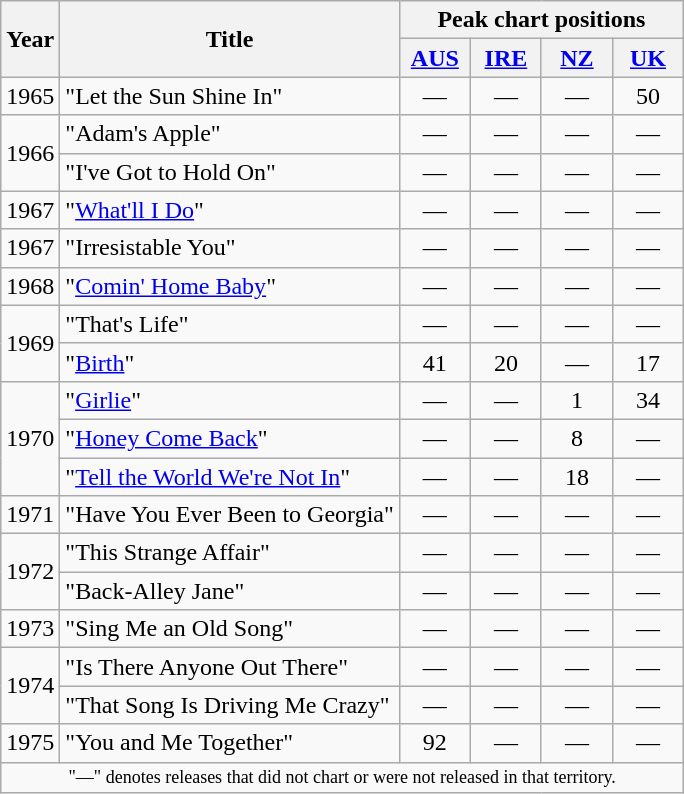<table class="wikitable">
<tr>
<th scope="col" rowspan="2">Year</th>
<th scope="col" rowspan="2">Title</th>
<th scope="col" colspan="4">Peak chart positions</th>
</tr>
<tr>
<th style="width:40px;"><a href='#'>AUS</a><br></th>
<th style="width:40px;"><a href='#'>IRE</a><br></th>
<th style="width:40px;"><a href='#'>NZ</a><br></th>
<th style="width:40px;"><a href='#'>UK</a><br></th>
</tr>
<tr>
<td rowspan="1">1965</td>
<td>"Let the Sun Shine In"</td>
<td align=center>―</td>
<td align=center>―</td>
<td align=center>―</td>
<td align=center>50</td>
</tr>
<tr>
<td rowspan="2">1966</td>
<td>"Adam's Apple"</td>
<td align=center>―</td>
<td align=center>―</td>
<td align=center>―</td>
<td align=center>―</td>
</tr>
<tr>
<td>"I've Got to Hold On"</td>
<td align=center>―</td>
<td align=center>―</td>
<td align=center>―</td>
<td align=center>―</td>
</tr>
<tr>
<td rowspan="1">1967</td>
<td>"<a href='#'>What'll I Do</a>"</td>
<td align=center>―</td>
<td align=center>―</td>
<td align=center>―</td>
<td align=center>―</td>
</tr>
<tr>
<td rowspan="1">1967</td>
<td>"Irresistable You"</td>
<td align=center>―</td>
<td align=center>―</td>
<td align=center>―</td>
<td align=center>―</td>
</tr>
<tr>
<td rowspan="1">1968</td>
<td>"<a href='#'>Comin' Home Baby</a>"</td>
<td align=center>―</td>
<td align=center>―</td>
<td align=center>―</td>
<td align=center>―</td>
</tr>
<tr>
<td rowspan="2">1969</td>
<td>"That's Life"</td>
<td align=center>―</td>
<td align=center>―</td>
<td align=center>―</td>
<td align=center>―</td>
</tr>
<tr>
<td>"<a href='#'>Birth</a>"</td>
<td align=center>41</td>
<td align=center>20</td>
<td align=center>―</td>
<td align=center>17</td>
</tr>
<tr>
<td rowspan="3">1970</td>
<td>"<a href='#'>Girlie</a>"</td>
<td align=center>―</td>
<td align=center>―</td>
<td align=center>1</td>
<td align=center>34</td>
</tr>
<tr>
<td>"<a href='#'>Honey Come Back</a>"</td>
<td align=center>―</td>
<td align=center>―</td>
<td align=center>8</td>
<td align=center>―</td>
</tr>
<tr>
<td>"<a href='#'>Tell the World We're Not In</a>"</td>
<td align=center>―</td>
<td align=center>―</td>
<td align=center>18</td>
<td align=center>―</td>
</tr>
<tr>
<td rowspan="1">1971</td>
<td>"Have You Ever Been to Georgia"</td>
<td align=center>―</td>
<td align=center>―</td>
<td align=center>―</td>
<td align=center>―</td>
</tr>
<tr>
<td rowspan="2">1972</td>
<td>"This Strange Affair"</td>
<td align=center>―</td>
<td align=center>―</td>
<td align=center>―</td>
<td align=center>―</td>
</tr>
<tr>
<td>"Back-Alley Jane"</td>
<td align=center>―</td>
<td align=center>―</td>
<td align=center>―</td>
<td align=center>―</td>
</tr>
<tr>
<td rowspan="1">1973</td>
<td>"Sing Me an Old Song"</td>
<td align=center>―</td>
<td align=center>―</td>
<td align=center>―</td>
<td align=center>―</td>
</tr>
<tr>
<td rowspan="2">1974</td>
<td>"Is There Anyone Out There"</td>
<td align=center>―</td>
<td align=center>―</td>
<td align=center>―</td>
<td align=center>―</td>
</tr>
<tr>
<td>"That Song Is Driving Me Crazy"</td>
<td align=center>―</td>
<td align=center>―</td>
<td align=center>―</td>
<td align=center>―</td>
</tr>
<tr>
<td rowspan="1">1975</td>
<td>"You and Me Together"</td>
<td align=center>92</td>
<td align=center>―</td>
<td align=center>―</td>
<td align=center>―</td>
</tr>
<tr>
<td colspan="7" style="text-align:center; font-size:9pt;">"—" denotes releases that did not chart or were not released in that territory.</td>
</tr>
</table>
